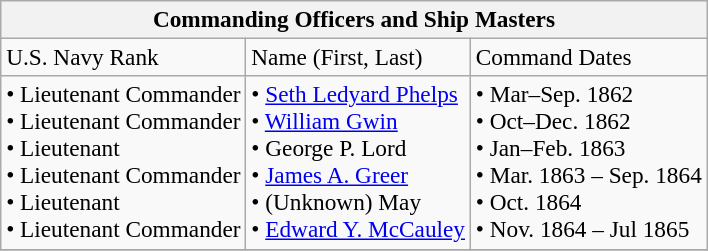<table class="wikitable" style="font-size:97%;">
<tr>
<th colspan="3">Commanding Officers and Ship Masters</th>
</tr>
<tr>
<td>U.S. Navy Rank</td>
<td>Name (First, Last)</td>
<td>Command Dates</td>
</tr>
<tr>
<td valign=top>• Lieutenant Commander<br>• Lieutenant Commander<br>• Lieutenant<br>• Lieutenant Commander<br>• Lieutenant<br>• Lieutenant Commander</td>
<td valign=top>• <a href='#'>Seth Ledyard Phelps</a><br>• <a href='#'>William Gwin</a><br>• George P. Lord<br>• <a href='#'>James A. Greer</a><br>• (Unknown) May<br>• <a href='#'>Edward Y. McCauley</a></td>
<td valign=top>• Mar–Sep. 1862<br>• Oct–Dec. 1862<br>• Jan–Feb. 1863<br>• Mar. 1863 – Sep. 1864<br>• Oct. 1864<br>• Nov. 1864 – Jul 1865</td>
</tr>
<tr>
</tr>
</table>
